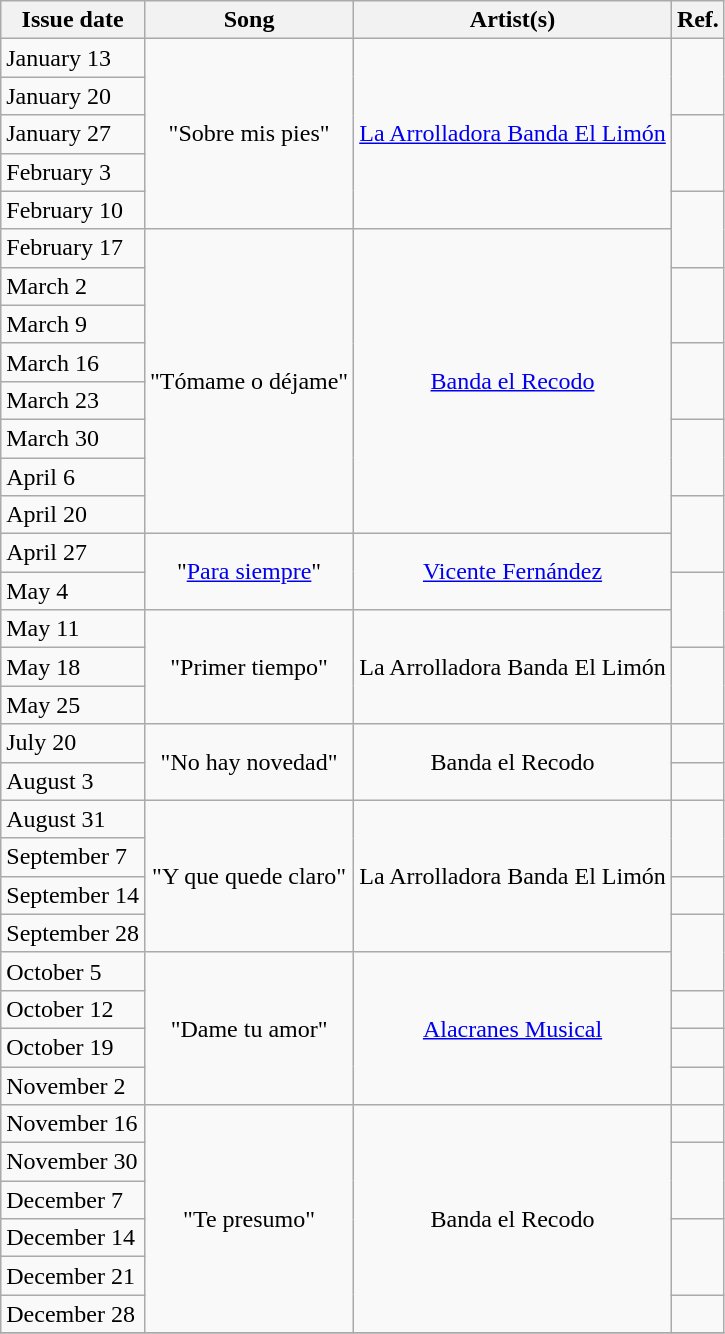<table class="wikitable">
<tr>
<th>Issue date</th>
<th>Song</th>
<th>Artist(s)</th>
<th>Ref.</th>
</tr>
<tr>
<td>January 13</td>
<td style="text-align: center;" rowspan="5">"Sobre mis pies"</td>
<td style="text-align: center;" rowspan="5"><a href='#'>La Arrolladora Banda El Limón</a></td>
<td style="text-align: center;" rowspan="2"></td>
</tr>
<tr>
<td>January 20</td>
</tr>
<tr>
<td>January 27</td>
<td style="text-align: center;" rowspan="2"></td>
</tr>
<tr>
<td>February 3</td>
</tr>
<tr>
<td>February 10</td>
<td style="text-align: center;" rowspan="2"></td>
</tr>
<tr>
<td>February 17</td>
<td style="text-align: center;" rowspan="8">"Tómame o déjame"</td>
<td style="text-align: center;" rowspan="8"><a href='#'>Banda el Recodo</a></td>
</tr>
<tr>
<td>March 2</td>
<td style="text-align: center;" rowspan="2"></td>
</tr>
<tr>
<td>March 9</td>
</tr>
<tr>
<td>March 16</td>
<td style="text-align: center;" rowspan="2"></td>
</tr>
<tr>
<td>March 23</td>
</tr>
<tr>
<td>March 30</td>
<td style="text-align: center;" rowspan="2"></td>
</tr>
<tr>
<td>April 6</td>
</tr>
<tr>
<td>April 20</td>
<td style="text-align: center;" rowspan="2"></td>
</tr>
<tr>
<td>April 27</td>
<td style="text-align: center;" rowspan="2">"<a href='#'>Para siempre</a>"</td>
<td style="text-align: center;" rowspan="2"><a href='#'>Vicente Fernández</a></td>
</tr>
<tr>
<td>May 4</td>
<td style="text-align: center;" rowspan="2"></td>
</tr>
<tr>
<td>May 11</td>
<td style="text-align: center;" rowspan="3">"Primer tiempo"</td>
<td style="text-align: center;" rowspan="3">La Arrolladora Banda El Limón</td>
</tr>
<tr>
<td>May 18</td>
<td style="text-align: center;" rowspan="2"></td>
</tr>
<tr>
<td>May 25</td>
</tr>
<tr>
<td>July 20</td>
<td style="text-align: center;" rowspan="2">"No hay novedad"</td>
<td style="text-align: center;" rowspan="2">Banda el Recodo</td>
<td style="text-align: center;"></td>
</tr>
<tr>
<td>August 3</td>
<td style="text-align: center;" rowspan="1"></td>
</tr>
<tr>
<td>August 31</td>
<td style="text-align: center;" rowspan="4">"Y que quede claro"</td>
<td style="text-align: center;" rowspan="4">La Arrolladora Banda El Limón</td>
<td style="text-align: center;" rowspan="2"></td>
</tr>
<tr>
<td>September 7</td>
</tr>
<tr>
<td>September 14</td>
<td style="text-align: center;" rowspan="1"></td>
</tr>
<tr>
<td>September 28</td>
<td style="text-align: center;" rowspan="2"></td>
</tr>
<tr>
<td>October 5</td>
<td style="text-align: center;" rowspan="4">"Dame tu amor"</td>
<td style="text-align: center;" rowspan="4"><a href='#'>Alacranes Musical</a></td>
</tr>
<tr>
<td>October 12</td>
<td style="text-align: center;"></td>
</tr>
<tr>
<td>October 19</td>
<td style="text-align: center;"></td>
</tr>
<tr>
<td>November 2</td>
<td style="text-align: center;" rowspan="1"></td>
</tr>
<tr>
<td>November 16</td>
<td style="text-align: center;" rowspan="6">"Te presumo"</td>
<td style="text-align: center;" rowspan="6">Banda el Recodo</td>
<td style="text-align: center;" rowspan="1"></td>
</tr>
<tr>
<td>November 30</td>
<td style="text-align: center;" rowspan="2"></td>
</tr>
<tr>
<td>December 7</td>
</tr>
<tr>
<td>December 14</td>
<td style="text-align: center;" rowspan="2"></td>
</tr>
<tr>
<td>December 21</td>
</tr>
<tr>
<td>December 28</td>
<td style="text-align: center;"></td>
</tr>
<tr>
</tr>
</table>
